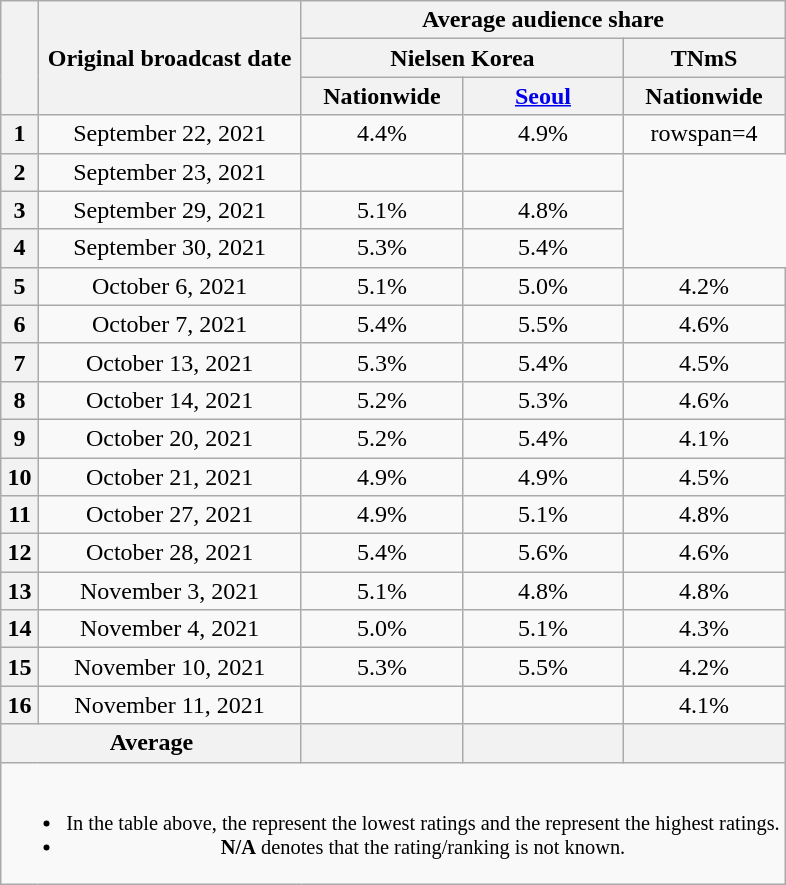<table class="wikitable" style="text-align:center; max-width:550px; margin-left: auto; margin-right: auto; border: none;">
<tr>
<th rowspan="3"></th>
<th rowspan="3">Original broadcast date</th>
<th colspan="3">Average audience share</th>
</tr>
<tr>
<th colspan="2">Nielsen Korea</th>
<th>TNmS</th>
</tr>
<tr>
<th width="100">Nationwide</th>
<th width="100"><a href='#'>Seoul</a></th>
<th width="100">Nationwide</th>
</tr>
<tr>
<th>1</th>
<td>September 22, 2021</td>
<td>4.4% </td>
<td>4.9% </td>
<td>rowspan=4 </td>
</tr>
<tr>
<th>2</th>
<td>September 23, 2021</td>
<td> </td>
<td> </td>
</tr>
<tr>
<th>3</th>
<td>September 29, 2021</td>
<td>5.1% </td>
<td>4.8% </td>
</tr>
<tr>
<th>4</th>
<td>September 30, 2021</td>
<td>5.3% </td>
<td>5.4% </td>
</tr>
<tr>
<th>5</th>
<td>October 6, 2021</td>
<td>5.1%	</td>
<td>5.0% </td>
<td>4.2% </td>
</tr>
<tr>
<th>6</th>
<td>October 7, 2021</td>
<td>5.4% </td>
<td>5.5% </td>
<td>4.6% </td>
</tr>
<tr>
<th>7</th>
<td>October 13, 2021</td>
<td>5.3% </td>
<td>5.4% </td>
<td>4.5% </td>
</tr>
<tr>
<th>8</th>
<td>October 14, 2021</td>
<td>5.2% </td>
<td>5.3% </td>
<td>4.6% </td>
</tr>
<tr>
<th>9</th>
<td>October 20, 2021</td>
<td>5.2% </td>
<td>5.4% </td>
<td>4.1% </td>
</tr>
<tr>
<th>10</th>
<td>October 21, 2021</td>
<td>4.9% </td>
<td>4.9% </td>
<td>4.5% </td>
</tr>
<tr>
<th>11</th>
<td>October 27, 2021</td>
<td>4.9% </td>
<td>5.1% </td>
<td>4.8% </td>
</tr>
<tr>
<th>12</th>
<td>October 28, 2021</td>
<td>5.4% </td>
<td>5.6% </td>
<td>4.6% </td>
</tr>
<tr>
<th>13</th>
<td>November 3, 2021</td>
<td>5.1% </td>
<td>4.8% </td>
<td>4.8% </td>
</tr>
<tr>
<th>14</th>
<td>November 4, 2021</td>
<td>5.0% </td>
<td>5.1% </td>
<td>4.3% </td>
</tr>
<tr>
<th>15</th>
<td>November 10, 2021</td>
<td>5.3% </td>
<td>5.5% </td>
<td>4.2% </td>
</tr>
<tr>
<th>16</th>
<td>November 11, 2021</td>
<td> </td>
<td> </td>
<td>4.1% </td>
</tr>
<tr>
<th colspan="2">Average</th>
<th></th>
<th></th>
<th></th>
</tr>
<tr>
<td colspan="5" style="font-size:85%"><br><ul><li>In the table above, the <strong></strong> represent the lowest ratings and the <strong></strong> represent the highest ratings.</li><li><strong>N/A</strong> denotes that the rating/ranking is not known.</li></ul></td>
</tr>
</table>
